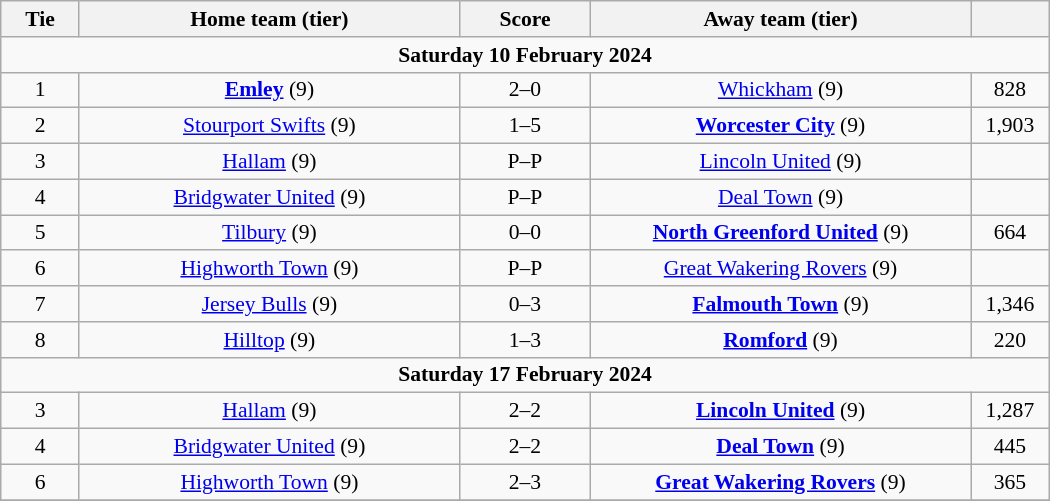<table class="wikitable" style="width:700px;text-align:center;font-size:90%">
<tr>
<th scope="col" style="width: 7.50%">Tie</th>
<th scope="col" style="width:36.25%">Home team (tier)</th>
<th scope="col" style="width:12.50%">Score</th>
<th scope="col" style="width:36.25%">Away team (tier)</th>
<th scope="col" style="width: 7.50%"></th>
</tr>
<tr>
<td colspan="5"><strong>Saturday 10 February 2024</strong></td>
</tr>
<tr>
<td>1</td>
<td><strong><a href='#'>Emley</a></strong> (9)</td>
<td>2–0</td>
<td><a href='#'>Whickham</a> (9)</td>
<td>828</td>
</tr>
<tr>
<td>2</td>
<td><a href='#'>Stourport Swifts</a> (9)</td>
<td>1–5</td>
<td><strong><a href='#'>Worcester City</a></strong> (9)</td>
<td>1,903</td>
</tr>
<tr>
<td>3</td>
<td><a href='#'>Hallam</a> (9)</td>
<td>P–P</td>
<td><a href='#'>Lincoln United</a> (9)</td>
<td></td>
</tr>
<tr>
<td>4</td>
<td><a href='#'>Bridgwater United</a> (9)</td>
<td>P–P</td>
<td><a href='#'>Deal Town</a> (9)</td>
<td></td>
</tr>
<tr>
<td>5</td>
<td><a href='#'> Tilbury</a> (9)</td>
<td>0–0 </td>
<td><strong><a href='#'>North Greenford United</a></strong> (9)</td>
<td>664</td>
</tr>
<tr>
<td>6</td>
<td><a href='#'>Highworth Town</a> (9)</td>
<td>P–P</td>
<td><a href='#'>Great Wakering Rovers</a> (9)</td>
<td></td>
</tr>
<tr>
<td>7</td>
<td><a href='#'>Jersey Bulls</a> (9)</td>
<td>0–3</td>
<td><strong><a href='#'>Falmouth Town</a></strong> (9)</td>
<td>1,346</td>
</tr>
<tr>
<td>8</td>
<td><a href='#'>Hilltop</a> (9)</td>
<td>1–3</td>
<td><strong><a href='#'>Romford</a></strong> (9)</td>
<td>220</td>
</tr>
<tr>
<td colspan="5"><strong>Saturday 17 February 2024</strong></td>
</tr>
<tr>
<td>3</td>
<td><a href='#'>Hallam</a> (9)</td>
<td>2–2 </td>
<td><strong><a href='#'>Lincoln United</a></strong> (9)</td>
<td>1,287</td>
</tr>
<tr>
<td>4</td>
<td><a href='#'>Bridgwater United</a> (9)</td>
<td>2–2 </td>
<td><strong><a href='#'>Deal Town</a></strong> (9)</td>
<td>445</td>
</tr>
<tr>
<td>6</td>
<td><a href='#'>Highworth Town</a> (9)</td>
<td>2–3</td>
<td><strong><a href='#'>Great Wakering Rovers</a></strong> (9)</td>
<td>365</td>
</tr>
<tr>
</tr>
</table>
